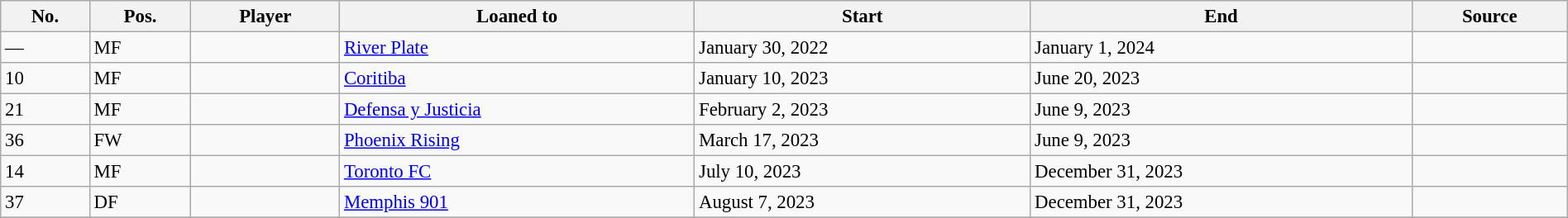<table class="wikitable sortable" style="width:100%; text-align:center; font-size:95%; text-align:left;">
<tr>
<th>No.</th>
<th>Pos.</th>
<th>Player</th>
<th>Loaned to</th>
<th>Start</th>
<th>End</th>
<th>Source</th>
</tr>
<tr>
<td>—</td>
<td>MF</td>
<td></td>
<td> <a href='#'>River Plate</a></td>
<td>January 30, 2022</td>
<td>January 1, 2024</td>
<td align=center></td>
</tr>
<tr>
<td>10</td>
<td>MF</td>
<td></td>
<td> <a href='#'>Coritiba</a></td>
<td>January 10, 2023</td>
<td>June 20, 2023</td>
<td align=center></td>
</tr>
<tr>
<td>21</td>
<td>MF</td>
<td></td>
<td> <a href='#'>Defensa y Justicia</a></td>
<td>February 2, 2023</td>
<td>June 9, 2023</td>
<td align=center></td>
</tr>
<tr>
<td>36</td>
<td>FW</td>
<td></td>
<td> <a href='#'>Phoenix Rising</a></td>
<td>March 17, 2023</td>
<td>June 9, 2023</td>
<td align=center></td>
</tr>
<tr>
<td>14</td>
<td>MF</td>
<td></td>
<td> <a href='#'>Toronto FC</a></td>
<td>July 10, 2023</td>
<td>December 31, 2023</td>
<td align=center></td>
</tr>
<tr>
<td>37</td>
<td>DF</td>
<td></td>
<td> <a href='#'>Memphis 901</a></td>
<td>August 7, 2023</td>
<td>December 31, 2023</td>
<td align=center></td>
</tr>
<tr>
</tr>
</table>
